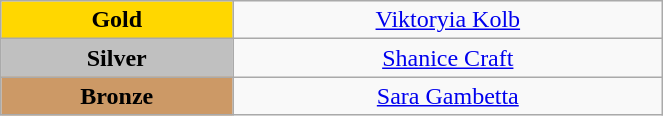<table class="wikitable" style="text-align:center; " width="35%">
<tr>
<td bgcolor="gold"><strong>Gold</strong></td>
<td><a href='#'>Viktoryia Kolb</a><br>  <small><em></em></small></td>
</tr>
<tr>
<td bgcolor="silver"><strong>Silver</strong></td>
<td><a href='#'>Shanice Craft</a><br>  <small><em></em></small></td>
</tr>
<tr>
<td bgcolor="CC9966"><strong>Bronze</strong></td>
<td><a href='#'>Sara Gambetta</a><br>  <small><em></em></small></td>
</tr>
</table>
